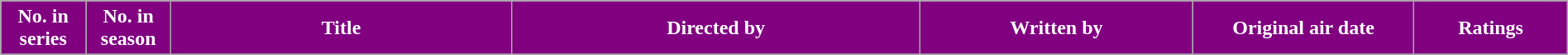<table class="wikitable plainrowheaders" style="width: 100%; margin-right: 0;">
<tr style="color:white">
<th style="background:#800080; width:5%;">No. in<br>series</th>
<th style="background:#800080; width:5%;">No. in<br>season</th>
<th style="background:#800080; width:20%;">Title</th>
<th style="background:#800080; width:24%;">Directed by</th>
<th style="background:#800080; width:16%;">Written by</th>
<th style="background:#800080; width:13%;">Original air date</th>
<th style="background:#800080; width:9%;">Ratings</th>
</tr>
<tr>
</tr>
</table>
